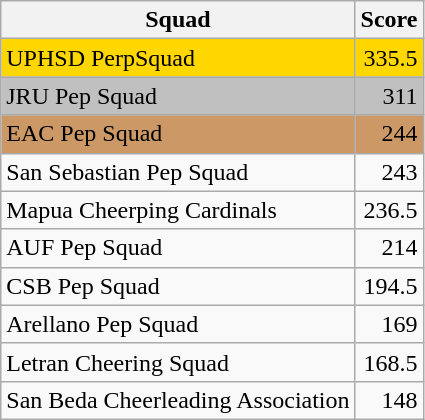<table class=wikitable>
<tr>
<th>Squad</th>
<th>Score</th>
</tr>
<tr bgcolor=gold>
<td> UPHSD PerpSquad</td>
<td align=right>335.5</td>
</tr>
<tr bgcolor=silver>
<td> JRU Pep Squad</td>
<td align=right>311</td>
</tr>
<tr bgcolor=#CC9966>
<td> EAC Pep Squad</td>
<td align=right>244</td>
</tr>
<tr>
<td> San Sebastian Pep Squad</td>
<td align=right>243</td>
</tr>
<tr>
<td> Mapua Cheerping Cardinals</td>
<td align=right>236.5</td>
</tr>
<tr>
<td> AUF Pep Squad</td>
<td align=right>214</td>
</tr>
<tr>
<td> CSB Pep Squad</td>
<td align=right>194.5</td>
</tr>
<tr>
<td> Arellano Pep Squad</td>
<td align=right>169</td>
</tr>
<tr>
<td> Letran Cheering Squad</td>
<td align=right>168.5</td>
</tr>
<tr>
<td> San Beda Cheerleading Association</td>
<td align=right>148</td>
</tr>
</table>
